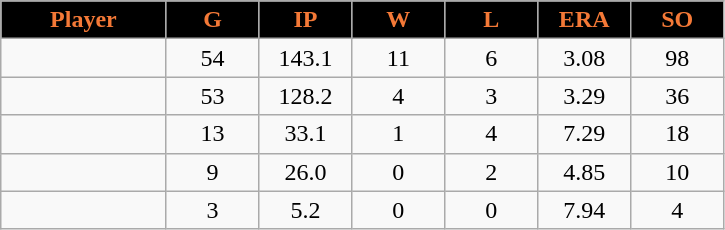<table class="wikitable sortable">
<tr>
<th style="background:black;color:#f47937;" width="16%">Player</th>
<th style="background:black;color:#f47937;" width="9%">G</th>
<th style="background:black;color:#f47937;" width="9%">IP</th>
<th style="background:black;color:#f47937;" width="9%">W</th>
<th style="background:black;color:#f47937;" width="9%">L</th>
<th style="background:black;color:#f47937;" width="9%">ERA</th>
<th style="background:black;color:#f47937;" width="9%">SO</th>
</tr>
<tr align="center">
<td></td>
<td>54</td>
<td>143.1</td>
<td>11</td>
<td>6</td>
<td>3.08</td>
<td>98</td>
</tr>
<tr align="center">
<td></td>
<td>53</td>
<td>128.2</td>
<td>4</td>
<td>3</td>
<td>3.29</td>
<td>36</td>
</tr>
<tr align="center">
<td></td>
<td>13</td>
<td>33.1</td>
<td>1</td>
<td>4</td>
<td>7.29</td>
<td>18</td>
</tr>
<tr align="center">
<td></td>
<td>9</td>
<td>26.0</td>
<td>0</td>
<td>2</td>
<td>4.85</td>
<td>10</td>
</tr>
<tr align="center">
<td></td>
<td>3</td>
<td>5.2</td>
<td>0</td>
<td>0</td>
<td>7.94</td>
<td>4</td>
</tr>
</table>
